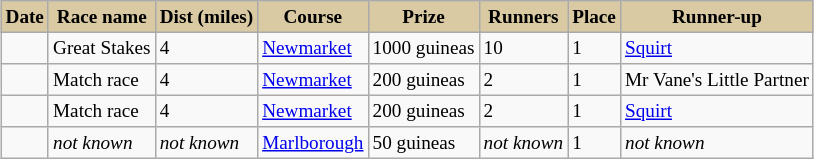<table class = "wikitable sortable" | border="1" cellpadding="1" style=" text-align:centre; margin-left:1em; float:centre ;border-collapse: collapse; font-size:80%">
<tr style="background:#dacaa4; text-align:center;">
<th style="background:#dacaa4;">Date</th>
<th style="background:#dacaa4;">Race name</th>
<th style="background:#dacaa4;">Dist (miles)</th>
<th style="background:#dacaa4;">Course</th>
<th style="background:#dacaa4;">Prize</th>
<th style="background:#dacaa4;">Runners</th>
<th style="background:#dacaa4;">Place</th>
<th style="background:#dacaa4;">Runner-up</th>
</tr>
<tr>
<td></td>
<td>Great Stakes</td>
<td>4</td>
<td><a href='#'>Newmarket</a></td>
<td>1000 guineas</td>
<td>10</td>
<td>1</td>
<td><a href='#'>Squirt</a></td>
</tr>
<tr>
<td></td>
<td>Match race</td>
<td>4</td>
<td><a href='#'>Newmarket</a></td>
<td>200 guineas</td>
<td>2</td>
<td>1</td>
<td>Mr Vane's Little Partner</td>
</tr>
<tr>
<td></td>
<td>Match race</td>
<td>4</td>
<td><a href='#'>Newmarket</a></td>
<td>200 guineas</td>
<td>2</td>
<td>1</td>
<td><a href='#'>Squirt</a></td>
</tr>
<tr>
<td></td>
<td><em>not known</em></td>
<td><em>not known</em></td>
<td><a href='#'>Marlborough</a></td>
<td>50 guineas</td>
<td><em>not known</em></td>
<td>1</td>
<td><em>not known</em></td>
</tr>
</table>
